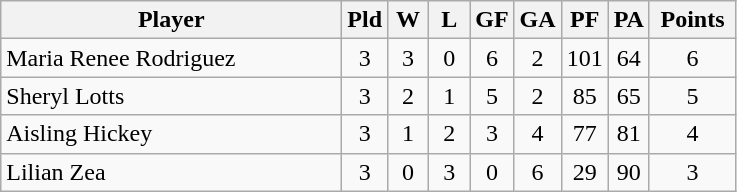<table class=wikitable style="text-align:center">
<tr>
<th width=220>Player</th>
<th width=20>Pld</th>
<th width=20>W</th>
<th width=20>L</th>
<th width=20>GF</th>
<th width=20>GA</th>
<th width=20>PF</th>
<th width=20>PA</th>
<th width=50>Points</th>
</tr>
<tr>
<td align=left> Maria Renee Rodriguez</td>
<td>3</td>
<td>3</td>
<td>0</td>
<td>6</td>
<td>2</td>
<td>101</td>
<td>64</td>
<td>6</td>
</tr>
<tr>
<td align=left> Sheryl Lotts</td>
<td>3</td>
<td>2</td>
<td>1</td>
<td>5</td>
<td>2</td>
<td>85</td>
<td>65</td>
<td>5</td>
</tr>
<tr>
<td align=left> Aisling Hickey</td>
<td>3</td>
<td>1</td>
<td>2</td>
<td>3</td>
<td>4</td>
<td>77</td>
<td>81</td>
<td>4</td>
</tr>
<tr>
<td align=left> Lilian Zea</td>
<td>3</td>
<td>0</td>
<td>3</td>
<td>0</td>
<td>6</td>
<td>29</td>
<td>90</td>
<td>3</td>
</tr>
</table>
